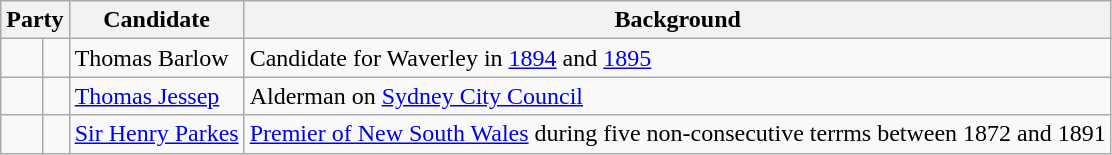<table class="wikitable">
<tr>
<th colspan="2">Party</th>
<th>Candidate</th>
<th>Background</th>
</tr>
<tr>
<td> </td>
<td></td>
<td>Thomas Barlow</td>
<td>Candidate for Waverley in <a href='#'>1894</a> and <a href='#'>1895</a></td>
</tr>
<tr>
<td> </td>
<td></td>
<td><a href='#'>Thomas Jessep</a></td>
<td>Alderman on <a href='#'>Sydney City Council</a></td>
</tr>
<tr>
<td> </td>
<td></td>
<td><a href='#'>Sir Henry Parkes</a></td>
<td><a href='#'>Premier of New South Wales</a> during five non-consecutive terrms between 1872 and 1891</td>
</tr>
</table>
